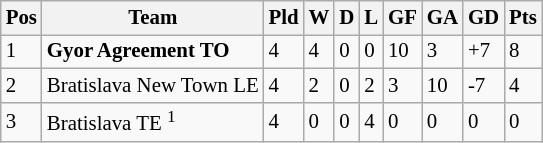<table class="wikitable sortable mw-collapsible" style=" font-size: 87%;">
<tr>
<th>Pos</th>
<th>Team</th>
<th>Pld</th>
<th>W</th>
<th>D</th>
<th>L</th>
<th>GF</th>
<th>GA</th>
<th>GD</th>
<th>Pts</th>
</tr>
<tr>
<td>1</td>
<td><strong>Gyor Agreement TO</strong></td>
<td>4</td>
<td>4</td>
<td>0</td>
<td>0</td>
<td>10</td>
<td>3</td>
<td>+7</td>
<td>8</td>
</tr>
<tr>
<td>2</td>
<td>Bratislava New Town LE</td>
<td>4</td>
<td>2</td>
<td>0</td>
<td>2</td>
<td>3</td>
<td>10</td>
<td>-7</td>
<td>4</td>
</tr>
<tr>
<td>3</td>
<td>Bratislava TE <sup>1</sup></td>
<td>4</td>
<td>0</td>
<td>0</td>
<td>4</td>
<td>0</td>
<td>0</td>
<td>0</td>
<td>0</td>
</tr>
</table>
